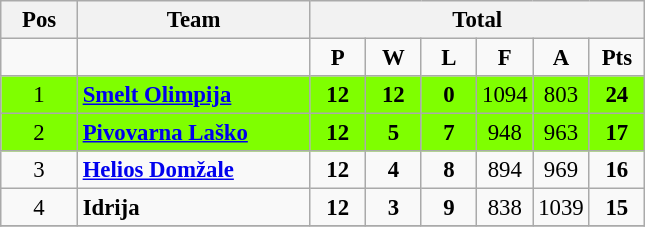<table class=wikitable style="text-align: center; font-size:95%">
<tr>
<th width="44">Pos</th>
<th width="148">Team</th>
<th colspan=7>Total</th>
</tr>
<tr>
<td></td>
<td></td>
<td width="30"><strong>P</strong></td>
<td width="30"><strong>W</strong></td>
<td width="30"><strong>L</strong></td>
<td width="30"><strong>F</strong></td>
<td width="30"><strong>A</strong></td>
<td width="30"><strong>Pts</strong></td>
</tr>
<tr bgcolor="#7fff00">
<td>1</td>
<td align="left"><strong><a href='#'>Smelt Olimpija</a></strong></td>
<td><strong>12</strong></td>
<td><strong>12</strong></td>
<td><strong>0</strong></td>
<td>1094</td>
<td>803</td>
<td><strong>24</strong></td>
</tr>
<tr bgcolor="#7fff00">
<td>2</td>
<td align="left"><strong><a href='#'>Pivovarna Laško</a></strong></td>
<td><strong>12</strong></td>
<td><strong>5</strong></td>
<td><strong>7</strong></td>
<td>948</td>
<td>963</td>
<td><strong>17</strong></td>
</tr>
<tr>
<td>3</td>
<td align="left"><strong><a href='#'>Helios Domžale</a></strong></td>
<td><strong>12</strong></td>
<td><strong>4</strong></td>
<td><strong>8</strong></td>
<td>894</td>
<td>969</td>
<td><strong>16</strong></td>
</tr>
<tr>
<td>4</td>
<td align="left"><strong>Idrija</strong></td>
<td><strong>12</strong></td>
<td><strong>3</strong></td>
<td><strong>9</strong></td>
<td>838</td>
<td>1039</td>
<td><strong>15</strong></td>
</tr>
<tr>
</tr>
</table>
